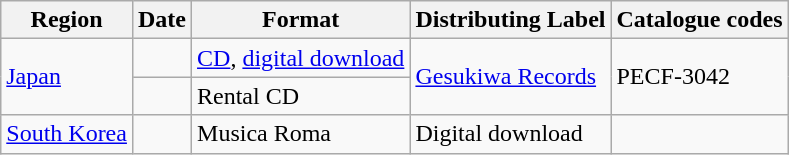<table class="wikitable">
<tr>
<th>Region</th>
<th>Date</th>
<th>Format</th>
<th>Distributing Label</th>
<th>Catalogue codes</th>
</tr>
<tr>
<td rowspan=2><a href='#'>Japan</a></td>
<td></td>
<td><a href='#'>CD</a>, <a href='#'>digital download</a></td>
<td rowspan=2><a href='#'>Gesukiwa Records</a></td>
<td rowspan=2>PECF-3042</td>
</tr>
<tr>
<td></td>
<td>Rental CD</td>
</tr>
<tr>
<td><a href='#'>South Korea</a></td>
<td></td>
<td>Musica Roma</td>
<td>Digital download</td>
<td></td>
</tr>
</table>
